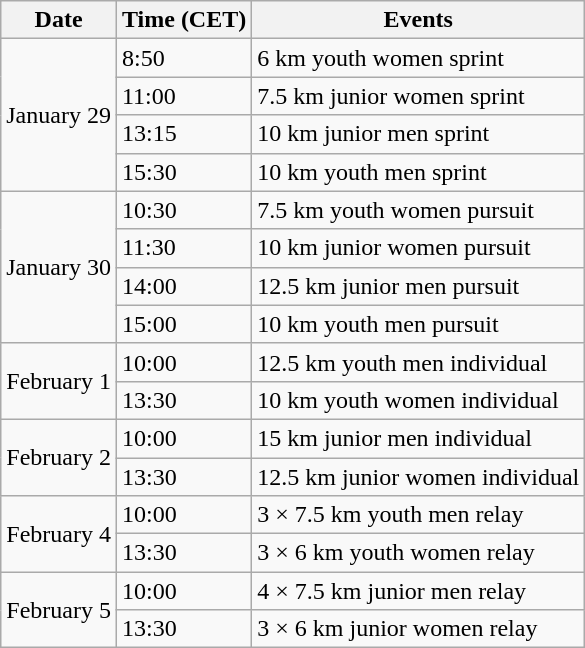<table class="wikitable">
<tr>
<th>Date</th>
<th>Time (CET)</th>
<th>Events</th>
</tr>
<tr>
<td rowspan=4>January 29</td>
<td>8:50</td>
<td>6 km youth women sprint</td>
</tr>
<tr>
<td>11:00</td>
<td>7.5 km junior women sprint</td>
</tr>
<tr>
<td>13:15</td>
<td>10 km junior men sprint</td>
</tr>
<tr>
<td>15:30</td>
<td>10 km youth men sprint</td>
</tr>
<tr>
<td rowspan=4>January 30</td>
<td>10:30</td>
<td>7.5 km youth women pursuit</td>
</tr>
<tr>
<td>11:30</td>
<td>10 km junior women pursuit</td>
</tr>
<tr>
<td>14:00</td>
<td>12.5 km junior men pursuit</td>
</tr>
<tr>
<td>15:00</td>
<td>10 km youth men pursuit</td>
</tr>
<tr>
<td rowspan=2>February 1</td>
<td>10:00</td>
<td>12.5 km youth men individual</td>
</tr>
<tr>
<td>13:30</td>
<td>10 km youth women individual</td>
</tr>
<tr>
<td rowspan=2>February 2</td>
<td>10:00</td>
<td>15 km junior men individual</td>
</tr>
<tr>
<td>13:30</td>
<td>12.5 km junior women individual</td>
</tr>
<tr>
<td rowspan=2>February 4</td>
<td>10:00</td>
<td>3 × 7.5 km youth men relay</td>
</tr>
<tr>
<td>13:30</td>
<td>3 × 6 km youth women relay</td>
</tr>
<tr>
<td rowspan=2>February 5</td>
<td>10:00</td>
<td>4 × 7.5 km junior men relay</td>
</tr>
<tr>
<td>13:30</td>
<td>3 × 6 km junior women relay</td>
</tr>
</table>
